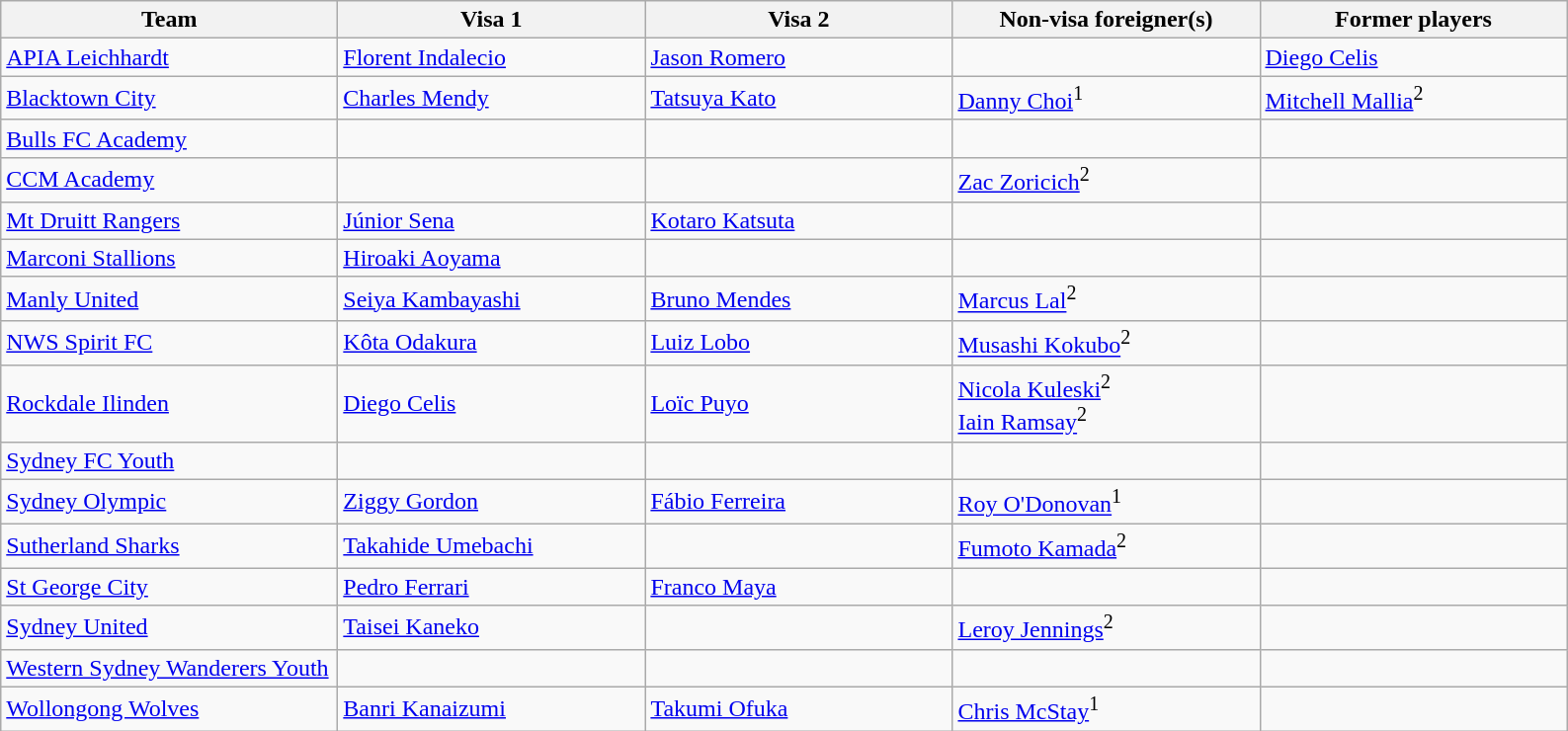<table class="wikitable">
<tr>
<th width="220">Team</th>
<th width="200">Visa 1</th>
<th width="200">Visa 2</th>
<th width="200">Non-visa foreigner(s)</th>
<th width="200">Former players</th>
</tr>
<tr>
<td><a href='#'>APIA Leichhardt</a></td>
<td> <a href='#'>Florent Indalecio</a></td>
<td> <a href='#'>Jason Romero</a></td>
<td></td>
<td> <a href='#'>Diego Celis</a></td>
</tr>
<tr>
<td><a href='#'>Blacktown City</a></td>
<td> <a href='#'>Charles Mendy</a></td>
<td> <a href='#'>Tatsuya Kato</a></td>
<td> <a href='#'>Danny Choi</a><sup>1</sup></td>
<td> <a href='#'>Mitchell Mallia</a><sup>2</sup></td>
</tr>
<tr>
<td><a href='#'>Bulls FC Academy</a></td>
<td></td>
<td></td>
<td></td>
<td></td>
</tr>
<tr>
<td><a href='#'>CCM Academy</a></td>
<td></td>
<td></td>
<td> <a href='#'>Zac Zoricich</a><sup>2</sup></td>
<td></td>
</tr>
<tr>
<td><a href='#'>Mt Druitt Rangers</a></td>
<td> <a href='#'>Júnior Sena</a></td>
<td> <a href='#'>Kotaro Katsuta</a></td>
<td></td>
<td></td>
</tr>
<tr>
<td><a href='#'>Marconi Stallions</a></td>
<td> <a href='#'>Hiroaki Aoyama</a></td>
<td></td>
<td></td>
<td></td>
</tr>
<tr>
<td><a href='#'>Manly United</a></td>
<td> <a href='#'>Seiya Kambayashi</a></td>
<td> <a href='#'>Bruno Mendes</a></td>
<td> <a href='#'>Marcus Lal</a><sup>2</sup></td>
<td></td>
</tr>
<tr>
<td><a href='#'>NWS Spirit FC</a></td>
<td> <a href='#'>Kôta Odakura</a></td>
<td> <a href='#'>Luiz Lobo</a></td>
<td> <a href='#'>Musashi Kokubo</a><sup>2</sup></td>
<td></td>
</tr>
<tr>
<td><a href='#'>Rockdale Ilinden</a></td>
<td> <a href='#'>Diego Celis</a></td>
<td> <a href='#'>Loïc Puyo</a></td>
<td> <a href='#'>Nicola Kuleski</a><sup>2</sup><br> <a href='#'>Iain Ramsay</a><sup>2</sup></td>
<td></td>
</tr>
<tr>
<td><a href='#'>Sydney FC Youth</a></td>
<td></td>
<td></td>
<td></td>
<td></td>
</tr>
<tr>
<td><a href='#'>Sydney Olympic</a></td>
<td> <a href='#'>Ziggy Gordon</a></td>
<td> <a href='#'>Fábio Ferreira</a></td>
<td> <a href='#'>Roy O'Donovan</a><sup>1</sup></td>
<td></td>
</tr>
<tr>
<td><a href='#'>Sutherland Sharks</a></td>
<td> <a href='#'>Takahide Umebachi</a></td>
<td></td>
<td> <a href='#'>Fumoto Kamada</a><sup>2</sup></td>
<td></td>
</tr>
<tr>
<td><a href='#'>St George City</a></td>
<td> <a href='#'>Pedro Ferrari</a></td>
<td> <a href='#'>Franco Maya</a></td>
<td></td>
<td></td>
</tr>
<tr>
<td><a href='#'>Sydney United</a></td>
<td> <a href='#'>Taisei Kaneko</a></td>
<td></td>
<td> <a href='#'>Leroy Jennings</a><sup>2</sup></td>
<td></td>
</tr>
<tr>
<td><a href='#'>Western Sydney Wanderers Youth</a></td>
<td></td>
<td></td>
<td></td>
<td></td>
</tr>
<tr>
<td><a href='#'>Wollongong Wolves</a></td>
<td> <a href='#'>Banri Kanaizumi</a></td>
<td> <a href='#'>Takumi Ofuka</a></td>
<td> <a href='#'>Chris McStay</a><sup>1</sup></td>
<td></td>
</tr>
</table>
